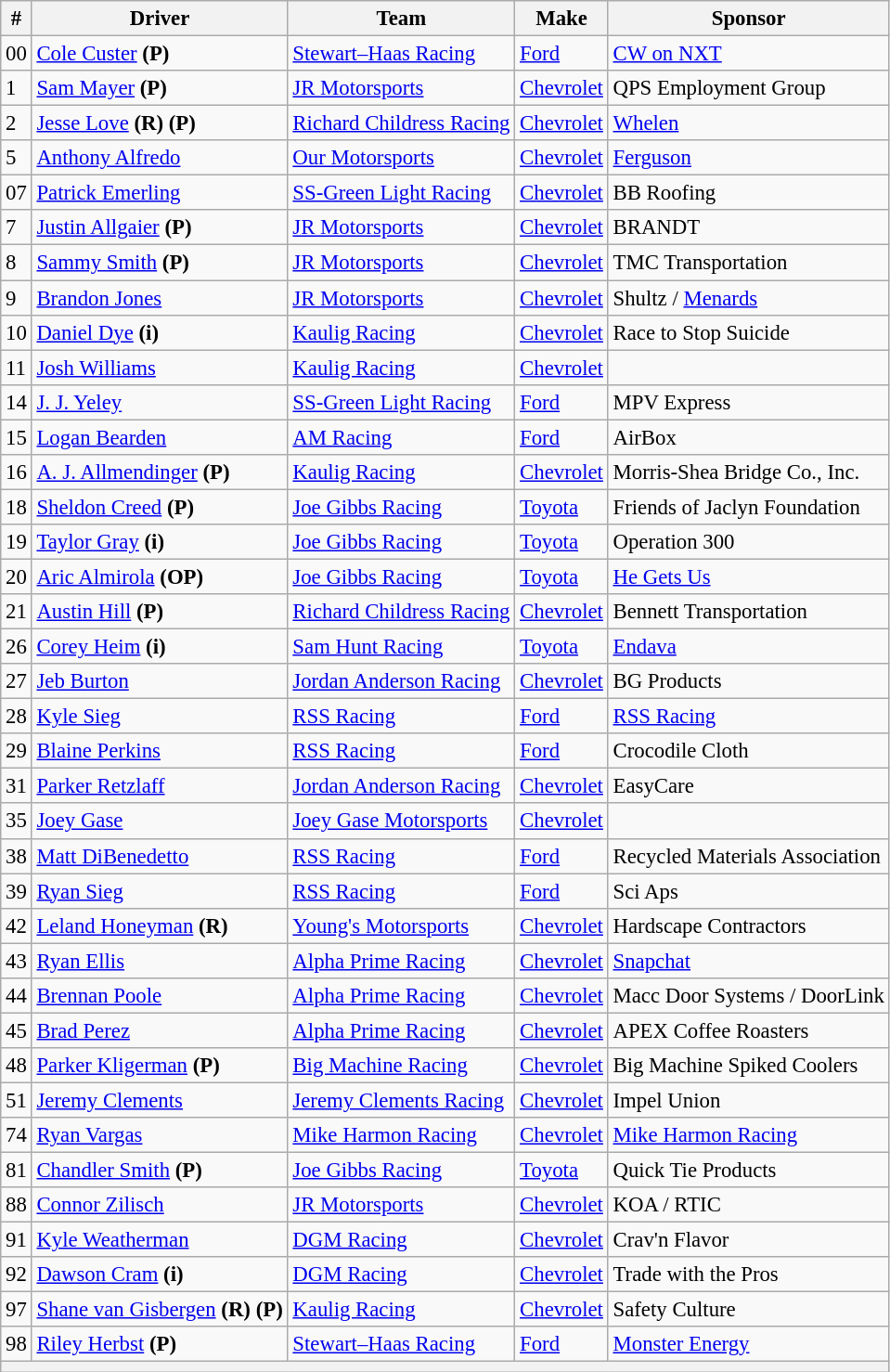<table class="wikitable" style="font-size:95%">
<tr>
<th>#</th>
<th>Driver</th>
<th>Team</th>
<th>Make</th>
<th>Sponsor</th>
</tr>
<tr>
<td>00</td>
<td><a href='#'>Cole Custer</a> <strong>(P)</strong></td>
<td><a href='#'>Stewart–Haas Racing</a></td>
<td><a href='#'>Ford</a></td>
<td><a href='#'>CW on NXT</a></td>
</tr>
<tr>
<td>1</td>
<td><a href='#'>Sam Mayer</a> <strong>(P)</strong></td>
<td><a href='#'>JR Motorsports</a></td>
<td><a href='#'>Chevrolet</a></td>
<td>QPS Employment Group</td>
</tr>
<tr>
<td>2</td>
<td><a href='#'>Jesse Love</a> <strong>(R)</strong> <strong>(P)</strong></td>
<td nowrap><a href='#'>Richard Childress Racing</a></td>
<td><a href='#'>Chevrolet</a></td>
<td><a href='#'>Whelen</a></td>
</tr>
<tr>
<td>5</td>
<td><a href='#'>Anthony Alfredo</a></td>
<td><a href='#'>Our Motorsports</a></td>
<td><a href='#'>Chevrolet</a></td>
<td><a href='#'>Ferguson</a></td>
</tr>
<tr>
<td>07</td>
<td><a href='#'>Patrick Emerling</a></td>
<td><a href='#'>SS-Green Light Racing</a></td>
<td><a href='#'>Chevrolet</a></td>
<td>BB Roofing</td>
</tr>
<tr>
<td>7</td>
<td><a href='#'>Justin Allgaier</a> <strong>(P)</strong></td>
<td><a href='#'>JR Motorsports</a></td>
<td><a href='#'>Chevrolet</a></td>
<td>BRANDT</td>
</tr>
<tr>
<td>8</td>
<td><a href='#'>Sammy Smith</a> <strong>(P)</strong></td>
<td><a href='#'>JR Motorsports</a></td>
<td><a href='#'>Chevrolet</a></td>
<td>TMC Transportation</td>
</tr>
<tr>
<td>9</td>
<td><a href='#'>Brandon Jones</a></td>
<td><a href='#'>JR Motorsports</a></td>
<td><a href='#'>Chevrolet</a></td>
<td>Shultz / <a href='#'>Menards</a></td>
</tr>
<tr>
<td>10</td>
<td><a href='#'>Daniel Dye</a> <strong>(i)</strong></td>
<td><a href='#'>Kaulig Racing</a></td>
<td><a href='#'>Chevrolet</a></td>
<td>Race to Stop Suicide</td>
</tr>
<tr>
<td>11</td>
<td><a href='#'>Josh Williams</a></td>
<td><a href='#'>Kaulig Racing</a></td>
<td><a href='#'>Chevrolet</a></td>
<td></td>
</tr>
<tr>
<td>14</td>
<td><a href='#'>J. J. Yeley</a></td>
<td><a href='#'>SS-Green Light Racing</a></td>
<td><a href='#'>Ford</a></td>
<td>MPV Express</td>
</tr>
<tr>
<td>15</td>
<td><a href='#'>Logan Bearden</a></td>
<td><a href='#'>AM Racing</a></td>
<td><a href='#'>Ford</a></td>
<td>AirBox</td>
</tr>
<tr>
<td>16</td>
<td><a href='#'>A. J. Allmendinger</a> <strong>(P)</strong></td>
<td><a href='#'>Kaulig Racing</a></td>
<td><a href='#'>Chevrolet</a></td>
<td>Morris-Shea Bridge Co., Inc.</td>
</tr>
<tr>
<td>18</td>
<td><a href='#'>Sheldon Creed</a> <strong>(P)</strong></td>
<td><a href='#'>Joe Gibbs Racing</a></td>
<td><a href='#'>Toyota</a></td>
<td>Friends of Jaclyn Foundation</td>
</tr>
<tr>
<td>19</td>
<td><a href='#'>Taylor Gray</a> <strong>(i)</strong></td>
<td><a href='#'>Joe Gibbs Racing</a></td>
<td><a href='#'>Toyota</a></td>
<td>Operation 300</td>
</tr>
<tr>
<td>20</td>
<td><a href='#'>Aric Almirola</a> <strong>(OP)</strong></td>
<td><a href='#'>Joe Gibbs Racing</a></td>
<td><a href='#'>Toyota</a></td>
<td><a href='#'>He Gets Us</a></td>
</tr>
<tr>
<td>21</td>
<td><a href='#'>Austin Hill</a> <strong>(P)</strong></td>
<td><a href='#'>Richard Childress Racing</a></td>
<td><a href='#'>Chevrolet</a></td>
<td>Bennett Transportation</td>
</tr>
<tr>
<td>26</td>
<td><a href='#'>Corey Heim</a> <strong>(i)</strong></td>
<td><a href='#'>Sam Hunt Racing</a></td>
<td><a href='#'>Toyota</a></td>
<td><a href='#'>Endava</a></td>
</tr>
<tr>
<td>27</td>
<td><a href='#'>Jeb Burton</a></td>
<td><a href='#'>Jordan Anderson Racing</a></td>
<td><a href='#'>Chevrolet</a></td>
<td>BG Products</td>
</tr>
<tr>
<td>28</td>
<td><a href='#'>Kyle Sieg</a></td>
<td><a href='#'>RSS Racing</a></td>
<td><a href='#'>Ford</a></td>
<td><a href='#'>RSS Racing</a></td>
</tr>
<tr>
<td>29</td>
<td><a href='#'>Blaine Perkins</a></td>
<td><a href='#'>RSS Racing</a></td>
<td><a href='#'>Ford</a></td>
<td>Crocodile Cloth</td>
</tr>
<tr>
<td>31</td>
<td><a href='#'>Parker Retzlaff</a></td>
<td><a href='#'>Jordan Anderson Racing</a></td>
<td><a href='#'>Chevrolet</a></td>
<td>EasyCare</td>
</tr>
<tr>
<td>35</td>
<td><a href='#'>Joey Gase</a></td>
<td><a href='#'>Joey Gase Motorsports</a></td>
<td><a href='#'>Chevrolet</a></td>
<td></td>
</tr>
<tr>
<td>38</td>
<td><a href='#'>Matt DiBenedetto</a></td>
<td><a href='#'>RSS Racing</a></td>
<td><a href='#'>Ford</a></td>
<td>Recycled Materials Association</td>
</tr>
<tr>
<td>39</td>
<td><a href='#'>Ryan Sieg</a></td>
<td><a href='#'>RSS Racing</a></td>
<td><a href='#'>Ford</a></td>
<td>Sci Aps</td>
</tr>
<tr>
<td>42</td>
<td><a href='#'>Leland Honeyman</a> <strong>(R)</strong></td>
<td><a href='#'>Young's Motorsports</a></td>
<td><a href='#'>Chevrolet</a></td>
<td>Hardscape Contractors</td>
</tr>
<tr>
<td>43</td>
<td><a href='#'>Ryan Ellis</a></td>
<td><a href='#'>Alpha Prime Racing</a></td>
<td><a href='#'>Chevrolet</a></td>
<td><a href='#'>Snapchat</a></td>
</tr>
<tr>
<td>44</td>
<td><a href='#'>Brennan Poole</a></td>
<td><a href='#'>Alpha Prime Racing</a></td>
<td><a href='#'>Chevrolet</a></td>
<td>Macc Door Systems / DoorLink</td>
</tr>
<tr>
<td>45</td>
<td><a href='#'>Brad Perez</a></td>
<td><a href='#'>Alpha Prime Racing</a></td>
<td><a href='#'>Chevrolet</a></td>
<td>APEX Coffee Roasters</td>
</tr>
<tr>
<td>48</td>
<td><a href='#'>Parker Kligerman</a> <strong>(P)</strong></td>
<td><a href='#'>Big Machine Racing</a></td>
<td><a href='#'>Chevrolet</a></td>
<td>Big Machine Spiked Coolers</td>
</tr>
<tr>
<td>51</td>
<td><a href='#'>Jeremy Clements</a></td>
<td><a href='#'>Jeremy Clements Racing</a></td>
<td><a href='#'>Chevrolet</a></td>
<td>Impel Union</td>
</tr>
<tr>
<td>74</td>
<td><a href='#'>Ryan Vargas</a></td>
<td><a href='#'>Mike Harmon Racing</a></td>
<td><a href='#'>Chevrolet</a></td>
<td><a href='#'>Mike Harmon Racing</a></td>
</tr>
<tr>
<td>81</td>
<td><a href='#'>Chandler Smith</a> <strong>(P)</strong></td>
<td><a href='#'>Joe Gibbs Racing</a></td>
<td><a href='#'>Toyota</a></td>
<td>Quick Tie Products</td>
</tr>
<tr>
<td>88</td>
<td><a href='#'>Connor Zilisch</a></td>
<td><a href='#'>JR Motorsports</a></td>
<td><a href='#'>Chevrolet</a></td>
<td>KOA / RTIC</td>
</tr>
<tr>
<td>91</td>
<td><a href='#'>Kyle Weatherman</a></td>
<td><a href='#'>DGM Racing</a></td>
<td><a href='#'>Chevrolet</a></td>
<td>Crav'n Flavor</td>
</tr>
<tr>
<td>92</td>
<td><a href='#'>Dawson Cram</a> <strong>(i)</strong></td>
<td><a href='#'>DGM Racing</a></td>
<td><a href='#'>Chevrolet</a></td>
<td>Trade with the Pros</td>
</tr>
<tr>
<td>97</td>
<td nowrap><a href='#'>Shane van Gisbergen</a> <strong>(R)</strong> <strong>(P)</strong></td>
<td><a href='#'>Kaulig Racing</a></td>
<td><a href='#'>Chevrolet</a></td>
<td>Safety Culture</td>
</tr>
<tr>
<td>98</td>
<td><a href='#'>Riley Herbst</a> <strong>(P)</strong></td>
<td><a href='#'>Stewart–Haas Racing</a></td>
<td><a href='#'>Ford</a></td>
<td><a href='#'>Monster Energy</a></td>
</tr>
<tr>
<th colspan="5"></th>
</tr>
</table>
